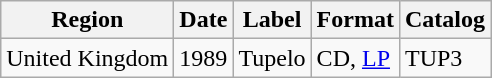<table class="wikitable">
<tr>
<th>Region</th>
<th>Date</th>
<th>Label</th>
<th>Format</th>
<th>Catalog</th>
</tr>
<tr>
<td>United Kingdom</td>
<td>1989</td>
<td>Tupelo</td>
<td>CD, <a href='#'>LP</a></td>
<td>TUP3</td>
</tr>
</table>
